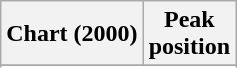<table class="wikitable sortable plainrowheaders" style="text-align:center">
<tr>
<th scope="col">Chart (2000)</th>
<th scope="col">Peak<br>position</th>
</tr>
<tr>
</tr>
<tr>
</tr>
<tr>
</tr>
</table>
